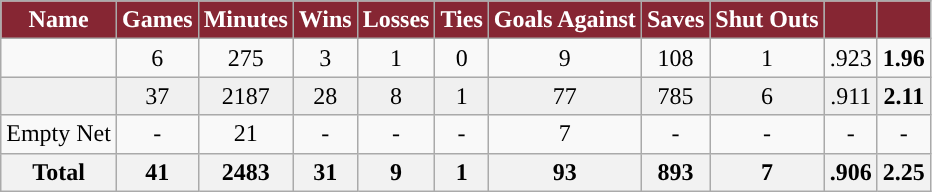<table class="wikitable sortable">
<tr align="center">
<th style="color:white; background:#862633; ">Name</th>
<th style="color:white; background:#862633; ">Games</th>
<th style="color:white; background:#862633; ">Minutes</th>
<th style="color:white; background:#862633; ">Wins</th>
<th style="color:white; background:#862633; ">Losses</th>
<th style="color:white; background:#862633; ">Ties</th>
<th style="color:white; background:#862633; ">Goals Against</th>
<th style="color:white; background:#862633; ">Saves</th>
<th style="color:white; background:#862633; ">Shut Outs</th>
<th style="color:white; background:#862633; "><a href='#'></a></th>
<th style="color:white; background:#862633; "><a href='#'></a></th>
</tr>
<tr align="center" bgcolor="">
<td></td>
<td>6</td>
<td>275</td>
<td>3</td>
<td>1</td>
<td>0</td>
<td>9</td>
<td>108</td>
<td>1</td>
<td>.923</td>
<td><strong>1.96</strong></td>
</tr>
<tr align="center" bgcolor="f0f0f0">
<td></td>
<td>37</td>
<td>2187</td>
<td>28</td>
<td>8</td>
<td>1</td>
<td>77</td>
<td>785</td>
<td>6</td>
<td>.911</td>
<td><strong>2.11</strong></td>
</tr>
<tr align="center" bgcolor="">
<td>Empty Net</td>
<td>-</td>
<td>21</td>
<td>-</td>
<td>-</td>
<td>-</td>
<td>7</td>
<td>-</td>
<td>-</td>
<td>-</td>
<td>-</td>
</tr>
<tr>
<th>Total</th>
<th>41</th>
<th>2483</th>
<th>31</th>
<th>9</th>
<th>1</th>
<th>93</th>
<th>893</th>
<th>7</th>
<th>.906</th>
<th>2.25</th>
</tr>
</table>
